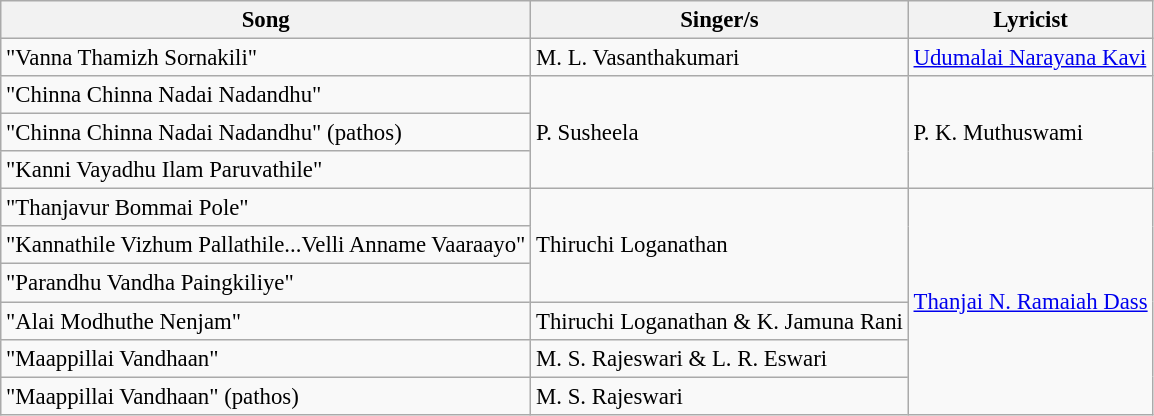<table class="wikitable" style="font-size:95%;">
<tr>
<th>Song</th>
<th>Singer/s</th>
<th>Lyricist</th>
</tr>
<tr>
<td>"Vanna Thamizh Sornakili"</td>
<td>M. L. Vasanthakumari</td>
<td><a href='#'>Udumalai Narayana Kavi</a></td>
</tr>
<tr>
<td>"Chinna Chinna Nadai Nadandhu"</td>
<td rowspan=3>P. Susheela</td>
<td rowspan=3>P. K. Muthuswami</td>
</tr>
<tr>
<td>"Chinna Chinna Nadai Nadandhu" (pathos)</td>
</tr>
<tr>
<td>"Kanni Vayadhu Ilam Paruvathile"</td>
</tr>
<tr>
<td>"Thanjavur Bommai Pole"</td>
<td rowspan=3>Thiruchi Loganathan</td>
<td rowspan=7><a href='#'>Thanjai N. Ramaiah Dass</a></td>
</tr>
<tr>
<td>"Kannathile Vizhum Pallathile...Velli Anname Vaaraayo"</td>
</tr>
<tr>
<td>"Parandhu Vandha Paingkiliye"</td>
</tr>
<tr>
<td>"Alai Modhuthe Nenjam"</td>
<td>Thiruchi Loganathan & K. Jamuna Rani</td>
</tr>
<tr>
<td>"Maappillai Vandhaan"</td>
<td>M. S. Rajeswari & L. R. Eswari</td>
</tr>
<tr>
<td>"Maappillai Vandhaan" (pathos)</td>
<td>M. S. Rajeswari</td>
</tr>
</table>
